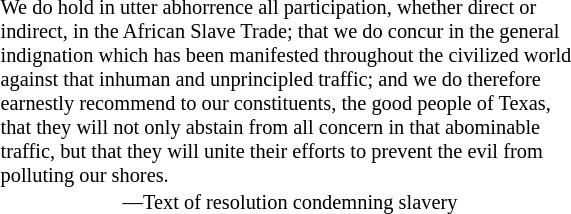<table class="toccolours" style="float: left; margin-left: 0em; margin-right: 1em; font-size: 85%; color:black; width:30em; max-width: 40%;" cellspacing="0">
<tr>
<td style="text-align: left; font-family:'Times New Roman',serif; font-weight:bold; padding:0px 5px; vertical-align: top; font-size: large; color: gray;"></td>
<td>We do hold in utter abhorrence all participation, whether direct or indirect, in the African Slave Trade; that we do concur in the general indignation which has been manifested throughout the civilized world against that inhuman and unprincipled traffic; and we do therefore earnestly recommend to our constituents, the good people of Texas, that they will not only abstain from all concern in that abominable traffic, but that they will unite their efforts to prevent the evil from polluting our shores.</td>
<td style="text-align: left; font-family:'Times New Roman',serif; font-weight:bold; padding:0px 5px; vertical-align: bottom; font-size: large; color: gray"></td>
</tr>
<tr>
<td colspan=3 style="text-align: center;">—Text of resolution condemning slavery</td>
</tr>
</table>
